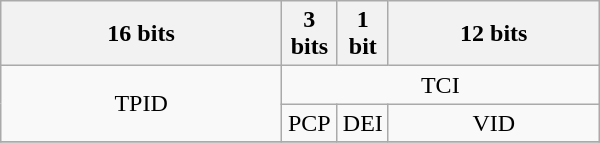<table class="wikitable" width=400px>
<tr>
<th width=50%>16 bits</th>
<th width=9.375%>3 bits</th>
<th width=3.125%>1 bit</th>
<th width=37.5%>12 bits</th>
</tr>
<tr>
<td rowspan="2" align="center">TPID</td>
<td colspan="3" align="center">TCI</td>
</tr>
<tr>
<td align="center">PCP</td>
<td align="center">DEI</td>
<td align="center">VID</td>
</tr>
<tr>
</tr>
</table>
